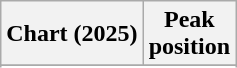<table class="wikitable sortable plainrowheaders" style="text-align:center">
<tr>
<th scope="col">Chart (2025)</th>
<th scope="col">Peak<br>position</th>
</tr>
<tr>
</tr>
<tr>
</tr>
<tr>
</tr>
</table>
